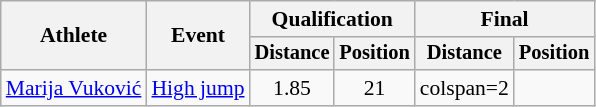<table class=wikitable style="font-size:90%">
<tr>
<th rowspan="2">Athlete</th>
<th rowspan="2">Event</th>
<th colspan="2">Qualification</th>
<th colspan="2">Final</th>
</tr>
<tr style="font-size:95%">
<th>Distance</th>
<th>Position</th>
<th>Distance</th>
<th>Position</th>
</tr>
<tr style=text-align:center>
<td style=text-align:left><a href='#'>Marija Vuković</a></td>
<td style=text-align:left><a href='#'>High jump</a></td>
<td>1.85</td>
<td>21</td>
<td>colspan=2 </td>
</tr>
</table>
